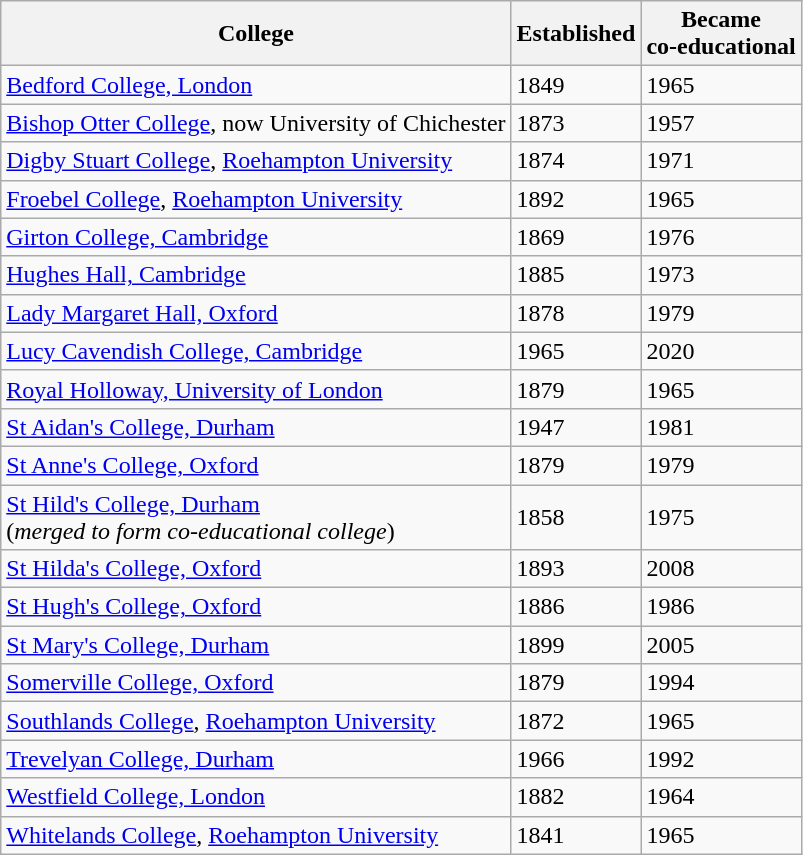<table class="wikitable sortable">
<tr>
<th>College</th>
<th>Established</th>
<th>Became<br>co-educational</th>
</tr>
<tr>
<td><a href='#'>Bedford College, London</a></td>
<td>1849</td>
<td>1965</td>
</tr>
<tr>
<td><a href='#'>Bishop Otter College</a>, now University of Chichester</td>
<td>1873</td>
<td>1957</td>
</tr>
<tr>
<td><a href='#'>Digby Stuart College</a>, <a href='#'>Roehampton University</a></td>
<td>1874</td>
<td>1971</td>
</tr>
<tr>
<td><a href='#'>Froebel College</a>, <a href='#'>Roehampton University</a></td>
<td>1892</td>
<td>1965</td>
</tr>
<tr>
<td><a href='#'>Girton College, Cambridge</a></td>
<td>1869</td>
<td>1976</td>
</tr>
<tr>
<td><a href='#'>Hughes Hall, Cambridge</a></td>
<td>1885</td>
<td>1973</td>
</tr>
<tr>
<td><a href='#'>Lady Margaret Hall, Oxford</a></td>
<td>1878</td>
<td>1979</td>
</tr>
<tr>
<td><a href='#'>Lucy Cavendish College, Cambridge</a></td>
<td>1965</td>
<td>2020</td>
</tr>
<tr>
<td><a href='#'>Royal Holloway, University of London</a></td>
<td>1879</td>
<td>1965</td>
</tr>
<tr>
<td><a href='#'>St Aidan's College, Durham</a></td>
<td>1947</td>
<td>1981</td>
</tr>
<tr>
<td><a href='#'>St Anne's College, Oxford</a></td>
<td>1879</td>
<td>1979</td>
</tr>
<tr>
<td><a href='#'>St Hild's College, Durham</a><br>(<em>merged to form co-educational college</em>)</td>
<td>1858</td>
<td>1975</td>
</tr>
<tr>
<td><a href='#'>St Hilda's College, Oxford</a></td>
<td>1893</td>
<td>2008</td>
</tr>
<tr>
<td><a href='#'>St Hugh's College, Oxford</a></td>
<td>1886</td>
<td>1986</td>
</tr>
<tr>
<td><a href='#'>St Mary's College, Durham</a></td>
<td>1899</td>
<td>2005</td>
</tr>
<tr>
<td><a href='#'>Somerville College, Oxford</a></td>
<td>1879</td>
<td>1994</td>
</tr>
<tr>
<td><a href='#'>Southlands College</a>, <a href='#'>Roehampton University</a></td>
<td>1872</td>
<td>1965</td>
</tr>
<tr>
<td><a href='#'>Trevelyan College, Durham</a></td>
<td>1966</td>
<td>1992</td>
</tr>
<tr>
<td><a href='#'>Westfield College, London</a></td>
<td>1882</td>
<td>1964</td>
</tr>
<tr>
<td><a href='#'>Whitelands College</a>, <a href='#'>Roehampton University</a></td>
<td>1841</td>
<td>1965</td>
</tr>
</table>
